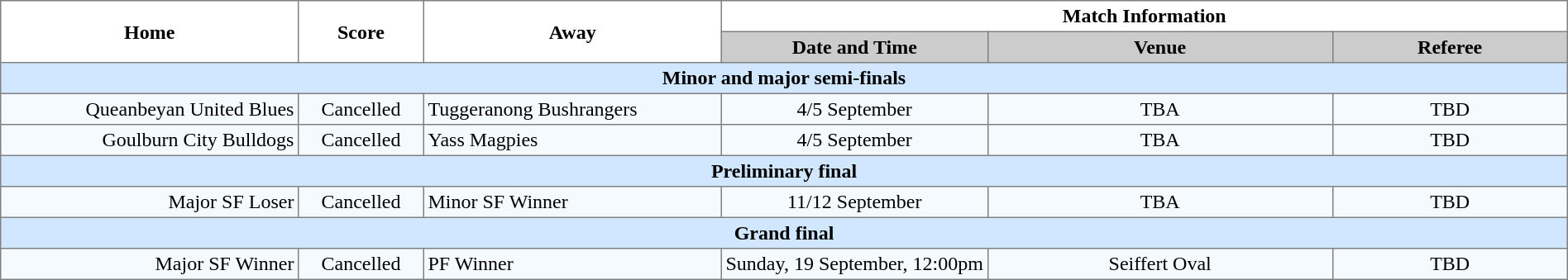<table width="100%" cellspacing="0" cellpadding="3" border="1" style="border-collapse:collapse;  text-align:center;">
<tr>
<th rowspan="2" width="19%">Home</th>
<th rowspan="2" width="8%">Score</th>
<th rowspan="2" width="19%">Away</th>
<th colspan="3">Match Information</th>
</tr>
<tr bgcolor="#CCCCCC">
<th width="17%">Date and Time</th>
<th width="22%">Venue</th>
<th width="50%">Referee</th>
</tr>
<tr style="background:#d0e7ff;">
<td colspan="6"><strong>Minor and major semi-finals</strong></td>
</tr>
<tr style="text-align:center; background:#f5faff;">
<td align="right">Queanbeyan United Blues </td>
<td>Cancelled</td>
<td align="left"> Tuggeranong Bushrangers</td>
<td>4/5 September</td>
<td>TBA</td>
<td>TBD</td>
</tr>
<tr style="text-align:center; background:#f5faff;">
<td align="right">Goulburn City Bulldogs </td>
<td>Cancelled</td>
<td align="left"> Yass Magpies</td>
<td>4/5 September</td>
<td>TBA</td>
<td>TBD</td>
</tr>
<tr style="background:#d0e7ff;">
<td colspan="6"><strong>Preliminary final</strong></td>
</tr>
<tr style="text-align:center; background:#f5faff;">
<td align="right">Major SF Loser</td>
<td>Cancelled</td>
<td align="left">Minor SF Winner</td>
<td>11/12 September</td>
<td>TBA</td>
<td>TBD</td>
</tr>
<tr style="background:#d0e7ff;">
<td colspan="6"><strong>Grand final</strong></td>
</tr>
<tr style="text-align:center; background:#f5faff;">
<td align="right">Major SF Winner</td>
<td>Cancelled</td>
<td align="left">PF Winner</td>
<td>Sunday, 19 September, 12:00pm</td>
<td>Seiffert Oval</td>
<td>TBD</td>
</tr>
</table>
